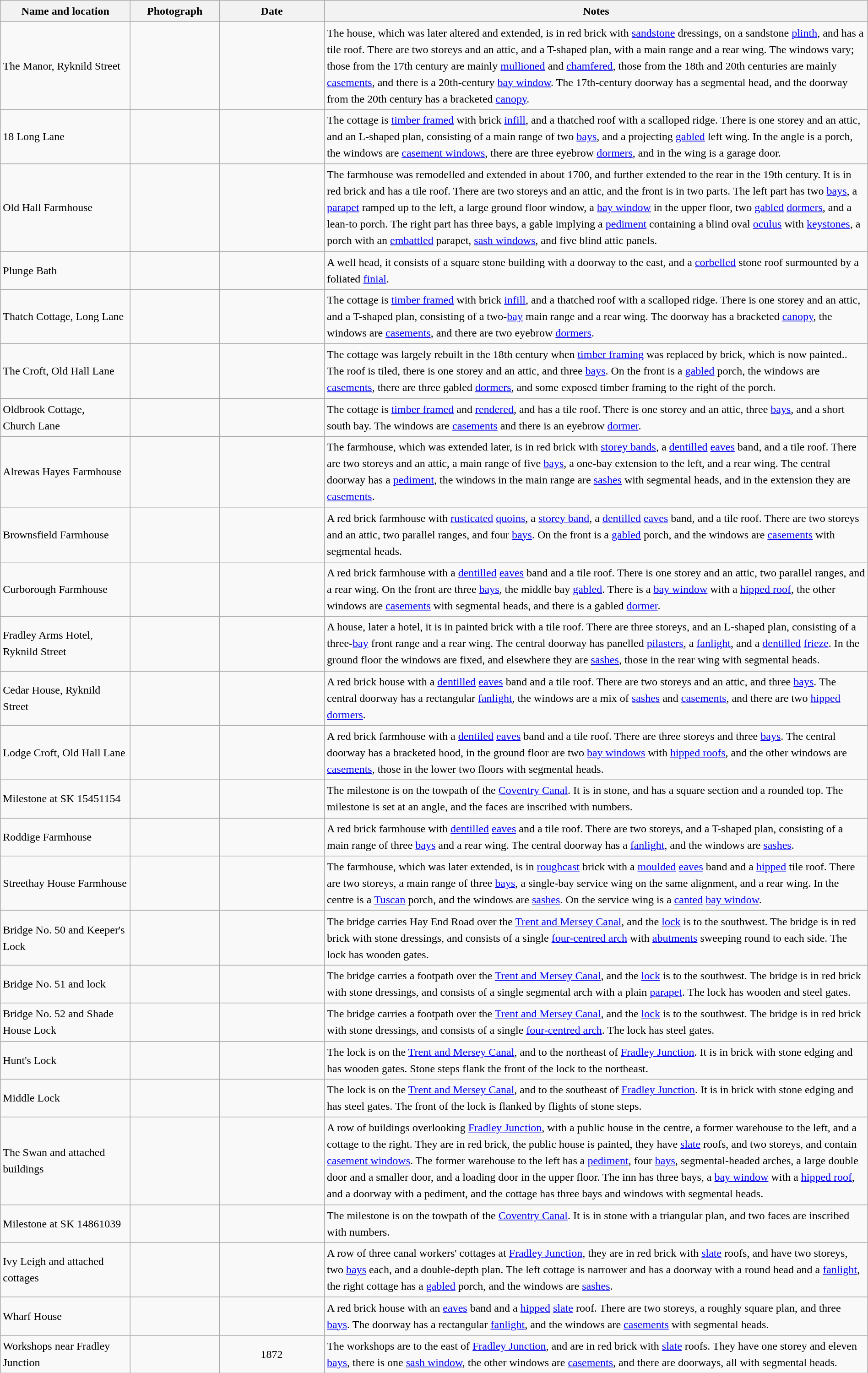<table class="wikitable sortable plainrowheaders" style="width:100%;border:0px;text-align:left;line-height:150%;">
<tr>
<th scope="col"  style="width:150px">Name and location</th>
<th scope="col"  style="width:100px" class="unsortable">Photograph</th>
<th scope="col"  style="width:120px">Date</th>
<th scope="col"  style="width:650px" class="unsortable">Notes</th>
</tr>
<tr>
<td>The Manor, Ryknild Street<br><small></small></td>
<td></td>
<td align="center"></td>
<td>The house, which was later altered and extended, is in red brick with <a href='#'>sandstone</a> dressings, on a sandstone <a href='#'>plinth</a>, and has a tile roof.  There are two storeys and an attic, and a T-shaped plan, with a main range and a rear wing.  The windows vary; those from the 17th century are mainly <a href='#'>mullioned</a> and <a href='#'>chamfered</a>, those from the 18th and 20th centuries are mainly <a href='#'>casements</a>, and there is a 20th-century <a href='#'>bay window</a>.  The 17th-century doorway has a segmental head, and the doorway from the 20th century has a bracketed <a href='#'>canopy</a>.</td>
</tr>
<tr>
<td>18 Long Lane<br><small></small></td>
<td></td>
<td align="center"></td>
<td>The cottage is <a href='#'>timber framed</a> with brick <a href='#'>infill</a>, and a thatched roof with a scalloped ridge.  There is one storey and an attic, and an L-shaped plan, consisting of a main range of two <a href='#'>bays</a>, and a projecting <a href='#'>gabled</a> left wing.  In the angle is a porch, the windows are <a href='#'>casement windows</a>, there are three eyebrow <a href='#'>dormers</a>, and in the wing is a garage door.</td>
</tr>
<tr>
<td>Old Hall Farmhouse<br><small></small></td>
<td></td>
<td align="center"></td>
<td>The farmhouse was remodelled and extended in about 1700, and further extended to the rear in the 19th century.  It is in red brick and has a tile roof.  There are two storeys and an attic, and the front is in two parts.  The left part has two <a href='#'>bays</a>, a <a href='#'>parapet</a> ramped up to the left, a large ground floor window, a <a href='#'>bay window</a> in the upper floor, two <a href='#'>gabled</a> <a href='#'>dormers</a>, and a lean-to porch.  The right part has three bays, a gable implying a <a href='#'>pediment</a> containing a blind oval <a href='#'>oculus</a> with <a href='#'>keystones</a>, a porch with an <a href='#'>embattled</a> parapet, <a href='#'>sash windows</a>, and five blind attic panels.</td>
</tr>
<tr>
<td>Plunge Bath<br><small></small></td>
<td></td>
<td align="center"></td>
<td>A well head, it consists of a square stone building with a doorway to the east, and a <a href='#'>corbelled</a> stone roof surmounted by a foliated <a href='#'>finial</a>.</td>
</tr>
<tr>
<td>Thatch Cottage, Long Lane<br><small></small></td>
<td></td>
<td align="center"></td>
<td>The cottage is <a href='#'>timber framed</a> with brick <a href='#'>infill</a>, and a thatched roof with a scalloped ridge.  There is one storey and an attic, and a T-shaped plan, consisting of a two-<a href='#'>bay</a> main range and a rear wing.  The doorway has a bracketed <a href='#'>canopy</a>, the windows are <a href='#'>casements</a>, and there are two eyebrow <a href='#'>dormers</a>.</td>
</tr>
<tr>
<td>The Croft, Old Hall Lane<br><small></small></td>
<td></td>
<td align="center"></td>
<td>The cottage was largely rebuilt in the 18th century when <a href='#'>timber framing</a> was replaced by brick, which is now painted..  The roof is tiled, there is one storey and an attic, and three <a href='#'>bays</a>.  On the front is a <a href='#'>gabled</a> porch, the windows are <a href='#'>casements</a>, there are three gabled <a href='#'>dormers</a>, and some exposed timber framing to the right of the porch.</td>
</tr>
<tr>
<td>Oldbrook Cottage,<br>Church Lane<br><small></small></td>
<td></td>
<td align="center"></td>
<td>The cottage is <a href='#'>timber framed</a> and <a href='#'>rendered</a>, and has a tile roof.  There is one storey and an attic, three <a href='#'>bays</a>, and a short south bay.  The windows are <a href='#'>casements</a> and there is an eyebrow <a href='#'>dormer</a>.</td>
</tr>
<tr>
<td>Alrewas Hayes Farmhouse<br><small></small></td>
<td></td>
<td align="center"></td>
<td>The farmhouse, which was extended later, is in red brick with <a href='#'>storey bands</a>, a <a href='#'>dentilled</a> <a href='#'>eaves</a> band, and a tile roof.  There are two storeys and an attic, a main range of five <a href='#'>bays</a>, a one-bay extension to the left, and a rear wing.  The central doorway has a <a href='#'>pediment</a>, the windows in the main range are <a href='#'>sashes</a> with segmental heads, and in the extension they are <a href='#'>casements</a>.</td>
</tr>
<tr>
<td>Brownsfield Farmhouse<br><small></small></td>
<td></td>
<td align="center"></td>
<td>A red brick farmhouse with <a href='#'>rusticated</a> <a href='#'>quoins</a>, a <a href='#'>storey band</a>, a <a href='#'>dentilled</a> <a href='#'>eaves</a> band, and a tile roof.  There are two storeys and an attic, two parallel ranges, and four <a href='#'>bays</a>.  On the front is a <a href='#'>gabled</a> porch, and the windows are <a href='#'>casements</a> with segmental heads.</td>
</tr>
<tr r>
<td>Curborough Farmhouse<br><small></small></td>
<td></td>
<td align="center"></td>
<td>A red brick farmhouse with a <a href='#'>dentilled</a> <a href='#'>eaves</a> band and a tile roof.  There is one storey and an attic, two parallel ranges, and a rear wing.  On the front are three <a href='#'>bays</a>, the middle bay <a href='#'>gabled</a>.  There is a <a href='#'>bay window</a> with a <a href='#'>hipped roof</a>, the other windows are <a href='#'>casements</a> with segmental heads, and there is a gabled <a href='#'>dormer</a>.</td>
</tr>
<tr>
<td>Fradley Arms Hotel,<br>Ryknild Street<br><small></small></td>
<td></td>
<td align="center"></td>
<td>A house, later a hotel, it is in painted brick with a tile roof.  There are three storeys, and an L-shaped plan, consisting of a three-<a href='#'>bay</a> front range and a rear wing.  The central doorway has panelled <a href='#'>pilasters</a>, a <a href='#'>fanlight</a>, and a <a href='#'>dentilled</a> <a href='#'>frieze</a>.  In the ground floor the windows are fixed, and elsewhere they are <a href='#'>sashes</a>, those in the rear wing with segmental heads.</td>
</tr>
<tr>
<td>Cedar House, Ryknild Street<br><small></small></td>
<td></td>
<td align="center"></td>
<td>A red brick house with a <a href='#'>dentilled</a> <a href='#'>eaves</a> band and a tile roof.  There are two storeys and an attic, and three <a href='#'>bays</a>.  The central doorway has a rectangular <a href='#'>fanlight</a>, the windows are a mix of <a href='#'>sashes</a> and <a href='#'>casements</a>, and there are two <a href='#'>hipped</a> <a href='#'>dormers</a>.</td>
</tr>
<tr>
<td>Lodge Croft, Old Hall Lane<br><small></small></td>
<td></td>
<td align="center"></td>
<td>A red brick farmhouse with a <a href='#'>dentiled</a> <a href='#'>eaves</a> band and a tile roof.  There are three storeys and three <a href='#'>bays</a>.  The central doorway has a bracketed hood, in the ground floor are two <a href='#'>bay windows</a> with <a href='#'>hipped roofs</a>, and the other windows are <a href='#'>casements</a>, those in the lower two floors with segmental heads.</td>
</tr>
<tr>
<td>Milestone at SK 15451154<br><small></small></td>
<td></td>
<td align="center"></td>
<td>The milestone is on the towpath of the <a href='#'>Coventry Canal</a>.  It is in stone, and has a square section and a rounded top.  The milestone is set at an angle, and the faces are inscribed with numbers.</td>
</tr>
<tr>
<td>Roddige Farmhouse<br><small></small></td>
<td></td>
<td align="center"></td>
<td>A red brick farmhouse with <a href='#'>dentilled</a> <a href='#'>eaves</a> and a tile roof.  There are two storeys, and a T-shaped plan, consisting of a main range of three <a href='#'>bays</a> and a rear wing.  The central doorway has a <a href='#'>fanlight</a>, and the windows are <a href='#'>sashes</a>.</td>
</tr>
<tr>
<td>Streethay House Farmhouse<br><small></small></td>
<td></td>
<td align="center"></td>
<td>The farmhouse, which was later extended, is in <a href='#'>roughcast</a> brick with a <a href='#'>moulded</a> <a href='#'>eaves</a> band and a <a href='#'>hipped</a> tile roof.  There are two storeys, a main range of three <a href='#'>bays</a>, a single-bay service wing on the same alignment, and a rear wing.  In the centre is a <a href='#'>Tuscan</a> porch, and the windows are <a href='#'>sashes</a>.  On the service wing is a <a href='#'>canted</a> <a href='#'>bay window</a>.</td>
</tr>
<tr>
<td>Bridge No. 50 and Keeper's Lock<br><small></small></td>
<td></td>
<td align="center"></td>
<td>The bridge carries Hay End Road over the <a href='#'>Trent and Mersey Canal</a>, and the <a href='#'>lock</a> is to the southwest.  The bridge is in red brick with stone dressings, and consists of a single <a href='#'>four-centred arch</a> with <a href='#'>abutments</a> sweeping round to each side.  The lock has wooden gates.</td>
</tr>
<tr>
<td>Bridge No. 51 and lock<br><small></small></td>
<td></td>
<td align="center"></td>
<td>The bridge carries a footpath over the <a href='#'>Trent and Mersey Canal</a>, and the <a href='#'>lock</a> is to the southwest.  The bridge is in red brick with stone dressings, and consists of a single segmental arch with a plain <a href='#'>parapet</a>.  The lock has wooden and steel gates.</td>
</tr>
<tr>
<td>Bridge No. 52 and Shade House Lock<br><small></small></td>
<td></td>
<td align="center"></td>
<td>The bridge carries a footpath over the <a href='#'>Trent and Mersey Canal</a>, and the <a href='#'>lock</a> is to the southwest.  The bridge is in red brick with stone dressings, and consists of a single <a href='#'>four-centred arch</a>. The lock has steel gates.</td>
</tr>
<tr>
<td>Hunt's Lock<br><small></small></td>
<td></td>
<td align="center"></td>
<td>The lock is on the <a href='#'>Trent and Mersey Canal</a>, and to the northeast of <a href='#'>Fradley Junction</a>.  It is in brick with stone edging and has wooden gates.  Stone steps flank the front of the lock to the northeast.</td>
</tr>
<tr>
<td>Middle Lock<br><small></small></td>
<td></td>
<td align="center"></td>
<td>The lock is on the <a href='#'>Trent and Mersey Canal</a>, and to the southeast of <a href='#'>Fradley Junction</a>.  It is in brick with stone edging and has steel gates.  The front of the lock is flanked by flights of stone steps.</td>
</tr>
<tr>
<td>The Swan and attached buildings<br><small></small></td>
<td></td>
<td align="center"></td>
<td>A row of buildings overlooking <a href='#'>Fradley Junction</a>, with a public house in the centre, a former warehouse to the left, and a cottage to the right.  They are in red brick, the public house is painted, they have <a href='#'>slate</a> roofs, and two storeys, and contain <a href='#'>casement windows</a>.  The former warehouse to the left has a <a href='#'>pediment</a>, four <a href='#'>bays</a>, segmental-headed arches, a large double door and a smaller door, and a loading door in the upper floor.  The inn has three bays, a <a href='#'>bay window</a> with a <a href='#'>hipped roof</a>, and a doorway with a pediment, and the cottage has three bays and windows with segmental heads.</td>
</tr>
<tr>
<td>Milestone at SK 14861039<br><small></small></td>
<td></td>
<td align="center"></td>
<td>The milestone is on the towpath of the <a href='#'>Coventry Canal</a>.  It is in stone with a triangular plan, and two faces are inscribed with numbers.</td>
</tr>
<tr>
<td>Ivy Leigh and attached cottages<br><small></small></td>
<td></td>
<td align="center"></td>
<td>A row of three canal workers' cottages at <a href='#'>Fradley Junction</a>, they are in red brick with <a href='#'>slate</a> roofs, and have two storeys, two <a href='#'>bays</a> each, and a double-depth plan.  The left cottage is narrower and has a doorway with a round head and a <a href='#'>fanlight</a>, the right cottage has a <a href='#'>gabled</a> porch, and the windows are <a href='#'>sashes</a>.</td>
</tr>
<tr>
<td>Wharf House<br><small></small></td>
<td></td>
<td align="center"></td>
<td>A red brick house with an <a href='#'>eaves</a> band and a <a href='#'>hipped</a> <a href='#'>slate</a> roof.  There are two storeys, a roughly square plan, and three <a href='#'>bays</a>.  The doorway has a rectangular <a href='#'>fanlight</a>, and the windows are <a href='#'>casements</a> with segmental heads.</td>
</tr>
<tr>
<td>Workshops near Fradley Junction<br><small></small></td>
<td></td>
<td align="center">1872</td>
<td>The workshops are to the east of <a href='#'>Fradley Junction</a>, and are in red brick with <a href='#'>slate</a> roofs.  They have one storey and eleven <a href='#'>bays</a>, there is one <a href='#'>sash window</a>, the other windows are <a href='#'>casements</a>, and there are doorways, all with segmental heads.</td>
</tr>
<tr>
</tr>
</table>
